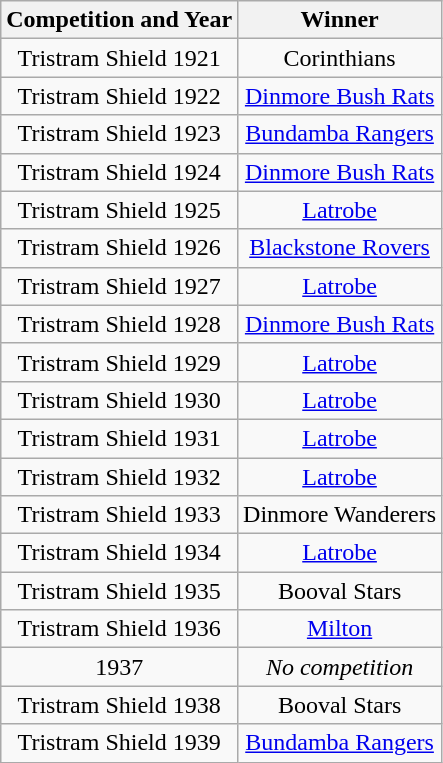<table class="wikitable" style="text-align:center">
<tr>
<th>Competition and Year</th>
<th>Winner</th>
</tr>
<tr>
<td>Tristram Shield 1921</td>
<td>Corinthians</td>
</tr>
<tr>
<td>Tristram Shield 1922</td>
<td><a href='#'>Dinmore Bush Rats</a></td>
</tr>
<tr>
<td>Tristram Shield 1923</td>
<td><a href='#'>Bundamba Rangers</a></td>
</tr>
<tr>
<td>Tristram Shield 1924</td>
<td><a href='#'>Dinmore Bush Rats</a></td>
</tr>
<tr>
<td>Tristram Shield 1925</td>
<td><a href='#'>Latrobe</a></td>
</tr>
<tr>
<td>Tristram Shield 1926</td>
<td><a href='#'>Blackstone Rovers</a></td>
</tr>
<tr>
<td>Tristram Shield 1927</td>
<td><a href='#'>Latrobe</a></td>
</tr>
<tr>
<td>Tristram Shield 1928</td>
<td><a href='#'>Dinmore Bush Rats</a></td>
</tr>
<tr>
<td>Tristram Shield 1929</td>
<td><a href='#'>Latrobe</a></td>
</tr>
<tr>
<td>Tristram Shield 1930</td>
<td><a href='#'>Latrobe</a></td>
</tr>
<tr>
<td>Tristram Shield 1931</td>
<td><a href='#'>Latrobe</a></td>
</tr>
<tr>
<td>Tristram Shield 1932</td>
<td><a href='#'>Latrobe</a></td>
</tr>
<tr>
<td>Tristram Shield 1933</td>
<td>Dinmore Wanderers</td>
</tr>
<tr>
<td>Tristram Shield 1934</td>
<td><a href='#'>Latrobe</a></td>
</tr>
<tr>
<td>Tristram Shield 1935</td>
<td>Booval Stars</td>
</tr>
<tr>
<td>Tristram Shield 1936</td>
<td><a href='#'>Milton</a></td>
</tr>
<tr>
<td>1937</td>
<td><em>No competition</em></td>
</tr>
<tr>
<td>Tristram Shield 1938</td>
<td>Booval Stars</td>
</tr>
<tr>
<td>Tristram Shield 1939</td>
<td><a href='#'>Bundamba Rangers</a></td>
</tr>
</table>
